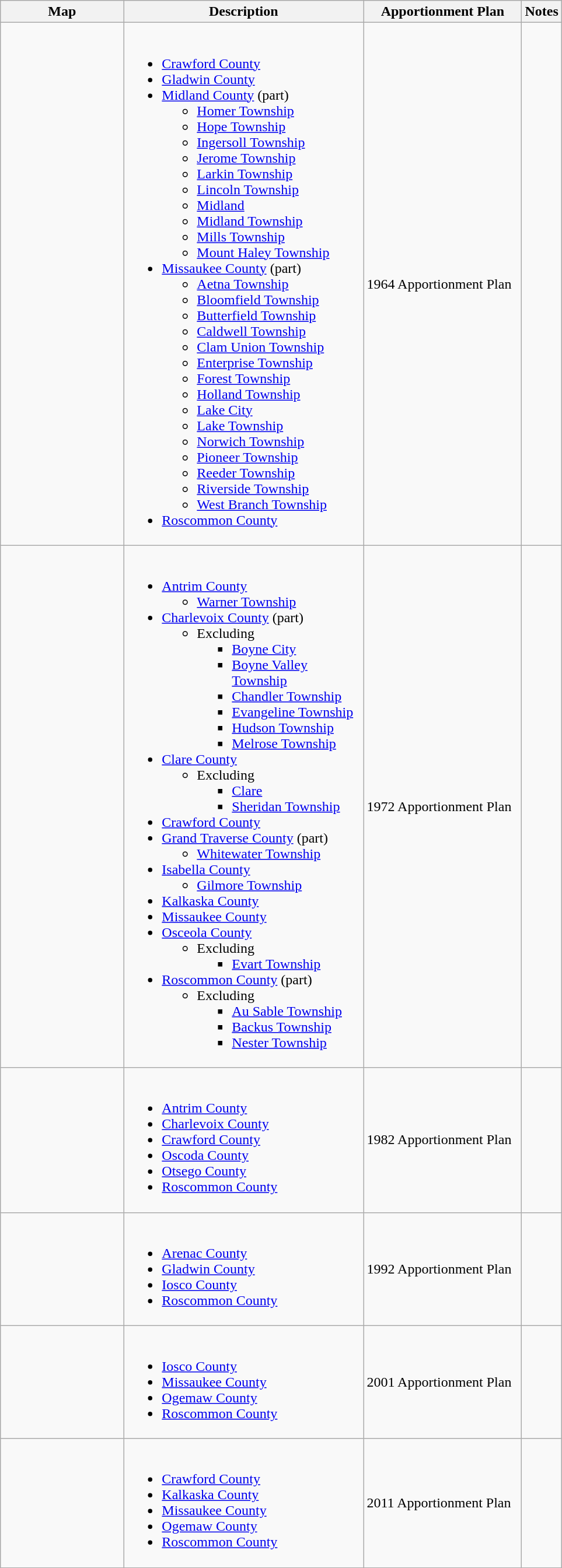<table class="wikitable sortable">
<tr>
<th style="width:100pt;">Map</th>
<th style="width:200pt;">Description</th>
<th style="width:130pt;">Apportionment Plan</th>
<th style="width:15pt;">Notes</th>
</tr>
<tr>
<td></td>
<td><br><ul><li><a href='#'>Crawford County</a></li><li><a href='#'>Gladwin County</a></li><li><a href='#'>Midland County</a> (part)<ul><li><a href='#'>Homer Township</a></li><li><a href='#'>Hope Township</a></li><li><a href='#'>Ingersoll Township</a></li><li><a href='#'>Jerome Township</a></li><li><a href='#'>Larkin Township</a></li><li><a href='#'>Lincoln Township</a></li><li><a href='#'>Midland</a></li><li><a href='#'>Midland Township</a></li><li><a href='#'>Mills Township</a></li><li><a href='#'>Mount Haley Township</a></li></ul></li><li><a href='#'>Missaukee County</a> (part)<ul><li><a href='#'>Aetna Township</a></li><li><a href='#'>Bloomfield Township</a></li><li><a href='#'>Butterfield Township</a></li><li><a href='#'>Caldwell Township</a></li><li><a href='#'>Clam Union Township</a></li><li><a href='#'>Enterprise Township</a></li><li><a href='#'>Forest Township</a></li><li><a href='#'>Holland Township</a></li><li><a href='#'>Lake City</a></li><li><a href='#'>Lake Township</a></li><li><a href='#'>Norwich Township</a></li><li><a href='#'>Pioneer Township</a></li><li><a href='#'>Reeder Township</a></li><li><a href='#'>Riverside Township</a></li><li><a href='#'>West Branch Township</a></li></ul></li><li><a href='#'>Roscommon County</a></li></ul></td>
<td>1964 Apportionment Plan</td>
<td></td>
</tr>
<tr>
<td></td>
<td><br><ul><li><a href='#'>Antrim County</a><ul><li><a href='#'>Warner Township</a></li></ul></li><li><a href='#'>Charlevoix County</a> (part)<ul><li>Excluding<ul><li><a href='#'>Boyne City</a></li><li><a href='#'>Boyne Valley Township</a></li><li><a href='#'>Chandler Township</a></li><li><a href='#'>Evangeline Township</a></li><li><a href='#'>Hudson Township</a></li><li><a href='#'>Melrose Township</a></li></ul></li></ul></li><li><a href='#'>Clare County</a><ul><li>Excluding<ul><li><a href='#'>Clare</a></li><li><a href='#'>Sheridan Township</a></li></ul></li></ul></li><li><a href='#'>Crawford County</a></li><li><a href='#'>Grand Traverse County</a> (part)<ul><li><a href='#'>Whitewater Township</a></li></ul></li><li><a href='#'>Isabella County</a><ul><li><a href='#'>Gilmore Township</a></li></ul></li><li><a href='#'>Kalkaska County</a></li><li><a href='#'>Missaukee County</a></li><li><a href='#'>Osceola County</a><ul><li>Excluding<ul><li><a href='#'>Evart Township</a></li></ul></li></ul></li><li><a href='#'>Roscommon County</a> (part)<ul><li>Excluding<ul><li><a href='#'>Au Sable Township</a></li><li><a href='#'>Backus Township</a></li><li><a href='#'>Nester Township</a></li></ul></li></ul></li></ul></td>
<td>1972 Apportionment Plan</td>
<td></td>
</tr>
<tr>
<td></td>
<td><br><ul><li><a href='#'>Antrim County</a></li><li><a href='#'>Charlevoix County</a></li><li><a href='#'>Crawford County</a></li><li><a href='#'>Oscoda County</a></li><li><a href='#'>Otsego County</a></li><li><a href='#'>Roscommon County</a></li></ul></td>
<td>1982 Apportionment Plan</td>
<td></td>
</tr>
<tr>
<td></td>
<td><br><ul><li><a href='#'>Arenac County</a></li><li><a href='#'>Gladwin County</a></li><li><a href='#'>Iosco County</a></li><li><a href='#'>Roscommon County</a></li></ul></td>
<td>1992 Apportionment Plan</td>
<td></td>
</tr>
<tr>
<td></td>
<td><br><ul><li><a href='#'>Iosco County</a></li><li><a href='#'>Missaukee County</a></li><li><a href='#'>Ogemaw County</a></li><li><a href='#'>Roscommon County</a></li></ul></td>
<td>2001 Apportionment Plan</td>
<td></td>
</tr>
<tr>
<td></td>
<td><br><ul><li><a href='#'>Crawford County</a></li><li><a href='#'>Kalkaska County</a></li><li><a href='#'>Missaukee County</a></li><li><a href='#'>Ogemaw County</a></li><li><a href='#'>Roscommon County</a></li></ul></td>
<td>2011 Apportionment Plan</td>
<td></td>
</tr>
<tr>
</tr>
</table>
